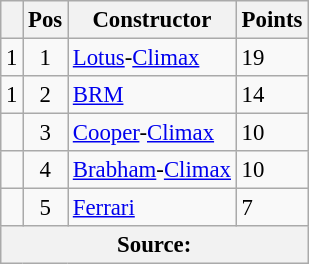<table class="wikitable" style="font-size: 95%;">
<tr>
<th></th>
<th>Pos</th>
<th>Constructor</th>
<th>Points</th>
</tr>
<tr>
<td align="left"> 1</td>
<td align="center">1</td>
<td> <a href='#'>Lotus</a>-<a href='#'>Climax</a></td>
<td align="left">19</td>
</tr>
<tr>
<td align="left"> 1</td>
<td align="center">2</td>
<td> <a href='#'>BRM</a></td>
<td align="left">14</td>
</tr>
<tr>
<td align="left"></td>
<td align="center">3</td>
<td> <a href='#'>Cooper</a>-<a href='#'>Climax</a></td>
<td align="left">10</td>
</tr>
<tr>
<td align="left"></td>
<td align="center">4</td>
<td> <a href='#'>Brabham</a>-<a href='#'>Climax</a></td>
<td align="left">10</td>
</tr>
<tr>
<td align="left"></td>
<td align="center">5</td>
<td> <a href='#'>Ferrari</a></td>
<td align="left">7</td>
</tr>
<tr>
<th colspan=4>Source: </th>
</tr>
</table>
